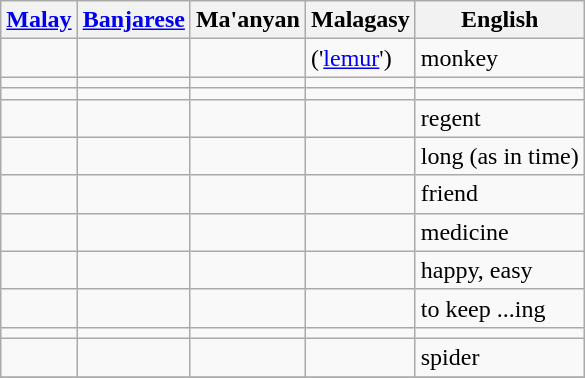<table class="wikitable">
<tr>
<th><a href='#'>Malay</a></th>
<th><a href='#'>Banjarese</a></th>
<th>Ma'anyan</th>
<th>Malagasy</th>
<th>English</th>
</tr>
<tr>
<td></td>
<td></td>
<td></td>
<td> ('<a href='#'>lemur</a>')</td>
<td>monkey</td>
</tr>
<tr>
<td></td>
<td></td>
<td></td>
<td></td>
<td></td>
</tr>
<tr>
<td></td>
<td></td>
<td></td>
<td></td>
<td></td>
</tr>
<tr>
<td></td>
<td></td>
<td></td>
<td></td>
<td>regent</td>
</tr>
<tr>
<td></td>
<td></td>
<td></td>
<td></td>
<td>long (as in time)</td>
</tr>
<tr>
<td></td>
<td></td>
<td></td>
<td></td>
<td>friend</td>
</tr>
<tr>
<td></td>
<td></td>
<td></td>
<td></td>
<td>medicine</td>
</tr>
<tr>
<td></td>
<td></td>
<td></td>
<td></td>
<td>happy, easy</td>
</tr>
<tr>
<td></td>
<td></td>
<td></td>
<td></td>
<td>to keep ...ing</td>
</tr>
<tr>
<td></td>
<td></td>
<td></td>
<td></td>
<td></td>
</tr>
<tr>
<td></td>
<td></td>
<td></td>
<td></td>
<td>spider</td>
</tr>
<tr>
</tr>
</table>
